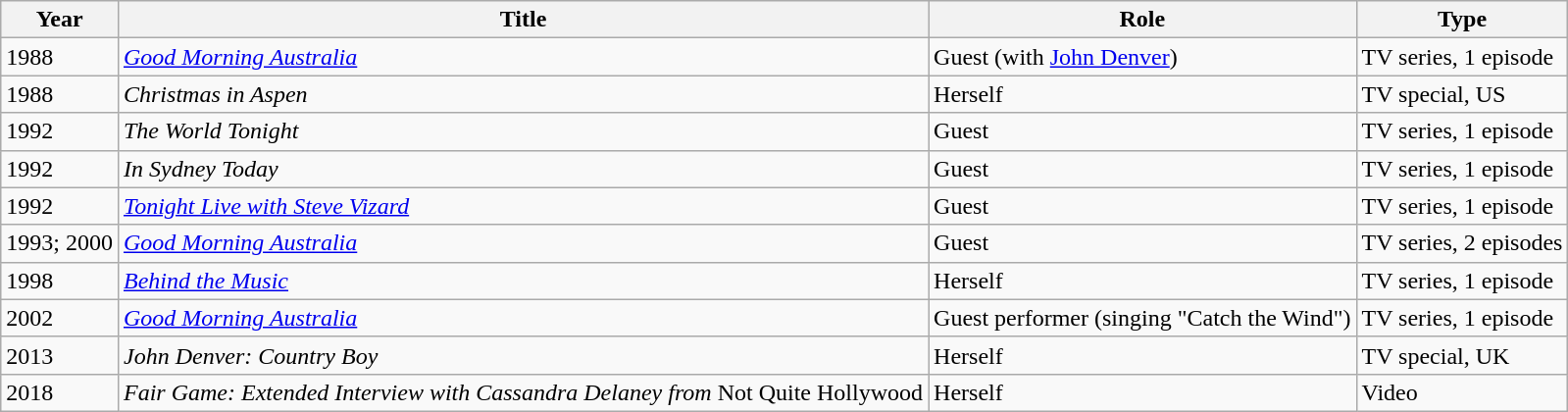<table class="wikitable">
<tr>
<th>Year</th>
<th>Title</th>
<th>Role</th>
<th>Type</th>
</tr>
<tr>
<td>1988</td>
<td><em><a href='#'>Good Morning Australia</a></em></td>
<td>Guest (with <a href='#'>John Denver</a>)</td>
<td>TV series, 1 episode</td>
</tr>
<tr>
<td>1988</td>
<td><em>Christmas in Aspen</em></td>
<td>Herself</td>
<td>TV special, US</td>
</tr>
<tr>
<td>1992</td>
<td><em>The World Tonight</em></td>
<td>Guest</td>
<td>TV series, 1 episode</td>
</tr>
<tr>
<td>1992</td>
<td><em>In Sydney Today</em></td>
<td>Guest</td>
<td>TV series, 1 episode</td>
</tr>
<tr>
<td>1992</td>
<td><em><a href='#'>Tonight Live with Steve Vizard</a></em></td>
<td>Guest</td>
<td>TV series, 1 episode</td>
</tr>
<tr>
<td>1993; 2000</td>
<td><em><a href='#'>Good Morning Australia</a></em></td>
<td>Guest</td>
<td>TV series, 2 episodes</td>
</tr>
<tr>
<td>1998</td>
<td><em><a href='#'>Behind the Music</a></em></td>
<td>Herself</td>
<td>TV series, 1 episode</td>
</tr>
<tr>
<td>2002</td>
<td><em><a href='#'>Good Morning Australia</a></em></td>
<td>Guest performer (singing "Catch the Wind")</td>
<td>TV series, 1 episode</td>
</tr>
<tr>
<td>2013</td>
<td><em>John Denver: Country Boy</em></td>
<td>Herself</td>
<td>TV special, UK</td>
</tr>
<tr>
<td>2018</td>
<td><em>Fair Game: Extended Interview with Cassandra Delaney from</em> Not Quite Hollywood</td>
<td>Herself</td>
<td>Video</td>
</tr>
</table>
